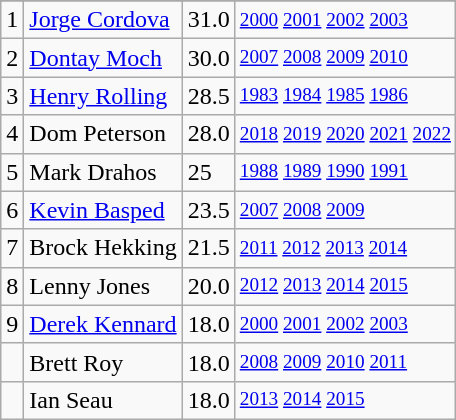<table class="wikitable">
<tr>
</tr>
<tr>
<td>1</td>
<td><a href='#'>Jorge Cordova</a></td>
<td>31.0</td>
<td style="font-size:80%;"><a href='#'>2000</a> <a href='#'>2001</a> <a href='#'>2002</a> <a href='#'>2003</a></td>
</tr>
<tr>
<td>2</td>
<td><a href='#'>Dontay Moch</a></td>
<td>30.0</td>
<td style="font-size:80%;"><a href='#'>2007</a> <a href='#'>2008</a> <a href='#'>2009</a> <a href='#'>2010</a></td>
</tr>
<tr>
<td>3</td>
<td><a href='#'>Henry Rolling</a></td>
<td>28.5</td>
<td style="font-size:80%;"><a href='#'>1983</a> <a href='#'>1984</a> <a href='#'>1985</a> <a href='#'>1986</a></td>
</tr>
<tr>
<td>4</td>
<td>Dom Peterson</td>
<td>28.0</td>
<td style="font-size:80%;"><a href='#'>2018</a> <a href='#'>2019</a> <a href='#'>2020</a> <a href='#'>2021</a> <a href='#'>2022</a></td>
</tr>
<tr>
<td>5</td>
<td>Mark Drahos</td>
<td>25</td>
<td style="font-size:80%;"><a href='#'>1988</a> <a href='#'>1989</a> <a href='#'>1990</a> <a href='#'>1991</a></td>
</tr>
<tr>
<td>6</td>
<td><a href='#'>Kevin Basped</a></td>
<td>23.5</td>
<td style="font-size:80%;"><a href='#'>2007</a> <a href='#'>2008</a> <a href='#'>2009</a></td>
</tr>
<tr>
<td>7</td>
<td>Brock Hekking</td>
<td>21.5</td>
<td style="font-size:80%;"><a href='#'>2011</a> <a href='#'>2012</a> <a href='#'>2013</a> <a href='#'>2014</a></td>
</tr>
<tr>
<td>8</td>
<td>Lenny Jones</td>
<td>20.0</td>
<td style="font-size:80%;"><a href='#'>2012</a> <a href='#'>2013</a> <a href='#'>2014</a> <a href='#'>2015</a></td>
</tr>
<tr>
<td>9</td>
<td><a href='#'>Derek Kennard</a></td>
<td>18.0</td>
<td style="font-size:80%;"><a href='#'>2000</a> <a href='#'>2001</a> <a href='#'>2002</a> <a href='#'>2003</a></td>
</tr>
<tr>
<td></td>
<td>Brett Roy</td>
<td>18.0</td>
<td style="font-size:80%;"><a href='#'>2008</a> <a href='#'>2009</a> <a href='#'>2010</a> <a href='#'>2011</a></td>
</tr>
<tr>
<td></td>
<td>Ian Seau</td>
<td>18.0</td>
<td style="font-size:80%;"><a href='#'>2013</a> <a href='#'>2014</a> <a href='#'>2015</a></td>
</tr>
</table>
